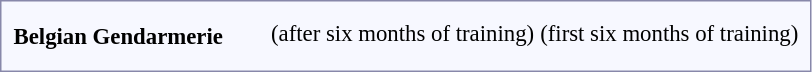<table style="border:1px solid #8888aa; background-color:#f7f8ff; padding:5px; font-size:95%; margin: 0px 12px 12px 0px;">
<tr style="text-align:center;">
<td rowspan=4><strong> Belgian Gendarmerie</strong></td>
<td colspan=6></td>
<td colspan=2></td>
<td colspan=2></td>
<td colspan=3></td>
<td colspan=3></td>
<td colspan=6></td>
<td colspan=6 rowspan=4></td>
<td colspan=6></td>
<td colspan=2></td>
</tr>
<tr style="text-align:center;">
<td colspan=6></td>
<td colspan=2></td>
<td colspan=2></td>
<td colspan=3></td>
<td colspan=3></td>
<td colspan=6></td>
<td colspan=6> (after six months of training)</td>
<td colspan=2> (first six months of training)</td>
</tr>
<tr style="text-align:center;">
<td colspan=6></td>
<td colspan=2></td>
<td colspan=2></td>
<td colspan=3></td>
<td colspan=3></td>
<td colspan=6></td>
<td colspan=6></td>
<td colspan=2></td>
</tr>
<tr style="text-align:center;">
<td colspan=6></td>
<td colspan=2></td>
<td colspan=2></td>
<td colspan=3></td>
<td colspan=3></td>
<td colspan=6></td>
<td colspan=6></td>
<td colspan=2></td>
</tr>
</table>
